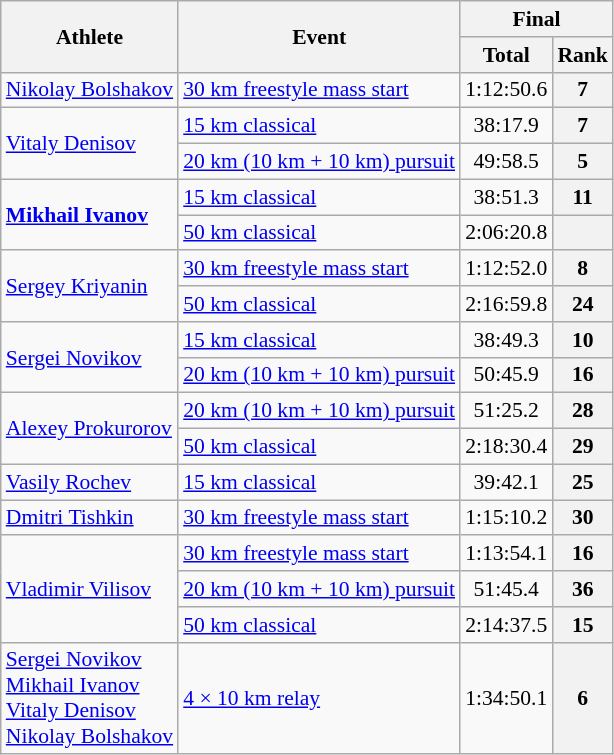<table class="wikitable" style="font-size:90%">
<tr>
<th rowspan="2">Athlete</th>
<th rowspan="2">Event</th>
<th colspan="2">Final</th>
</tr>
<tr>
<th>Total</th>
<th>Rank</th>
</tr>
<tr>
<td><a href='#'>Nikolay Bolshakov</a></td>
<td><a href='#'>30 km freestyle mass start</a></td>
<td align="center">1:12:50.6</td>
<th align="center">7</th>
</tr>
<tr>
<td rowspan=2><a href='#'>Vitaly Denisov</a></td>
<td><a href='#'>15 km classical</a></td>
<td align="center">38:17.9</td>
<th align="center">7</th>
</tr>
<tr>
<td><a href='#'>20 km (10 km + 10 km) pursuit</a></td>
<td align="center">49:58.5</td>
<th align="center">5</th>
</tr>
<tr>
<td rowspan=2><strong><a href='#'>Mikhail Ivanov</a></strong></td>
<td><a href='#'>15 km classical</a></td>
<td align="center">38:51.3</td>
<th align="center">11</th>
</tr>
<tr>
<td><a href='#'>50 km classical</a></td>
<td align="center">2:06:20.8</td>
<th align="center"></th>
</tr>
<tr>
<td rowspan=2><a href='#'>Sergey Kriyanin</a></td>
<td><a href='#'>30 km freestyle mass start</a></td>
<td align="center">1:12:52.0</td>
<th align="center">8</th>
</tr>
<tr>
<td><a href='#'>50 km classical</a></td>
<td align="center">2:16:59.8</td>
<th align="center">24</th>
</tr>
<tr>
<td rowspan=2><a href='#'>Sergei Novikov</a></td>
<td><a href='#'>15 km classical</a></td>
<td align="center">38:49.3</td>
<th align="center">10</th>
</tr>
<tr>
<td><a href='#'>20 km (10 km + 10 km) pursuit</a></td>
<td align="center">50:45.9</td>
<th align="center">16</th>
</tr>
<tr>
<td rowspan=2><a href='#'>Alexey Prokurorov</a></td>
<td><a href='#'>20 km (10 km + 10 km) pursuit</a></td>
<td align="center">51:25.2</td>
<th align="center">28</th>
</tr>
<tr>
<td><a href='#'>50 km classical</a></td>
<td align="center">2:18:30.4</td>
<th align="center">29</th>
</tr>
<tr>
<td><a href='#'>Vasily Rochev</a></td>
<td><a href='#'>15 km classical</a></td>
<td align="center">39:42.1</td>
<th align="center">25</th>
</tr>
<tr>
<td><a href='#'>Dmitri Tishkin</a></td>
<td><a href='#'>30 km freestyle mass start</a></td>
<td align="center">1:15:10.2</td>
<th align="center">30</th>
</tr>
<tr>
<td rowspan=3><a href='#'>Vladimir Vilisov</a></td>
<td><a href='#'>30 km freestyle mass start</a></td>
<td align="center">1:13:54.1</td>
<th align="center">16</th>
</tr>
<tr>
<td><a href='#'>20 km (10 km + 10 km) pursuit</a></td>
<td align="center">51:45.4</td>
<th align="center">36</th>
</tr>
<tr>
<td><a href='#'>50 km classical</a></td>
<td align="center">2:14:37.5</td>
<th align="center">15</th>
</tr>
<tr>
<td><a href='#'>Sergei Novikov</a><br><a href='#'>Mikhail Ivanov</a><br><a href='#'>Vitaly Denisov</a><br><a href='#'>Nikolay Bolshakov</a></td>
<td><a href='#'>4 × 10 km relay</a></td>
<td align="center">1:34:50.1</td>
<th align="center">6</th>
</tr>
</table>
